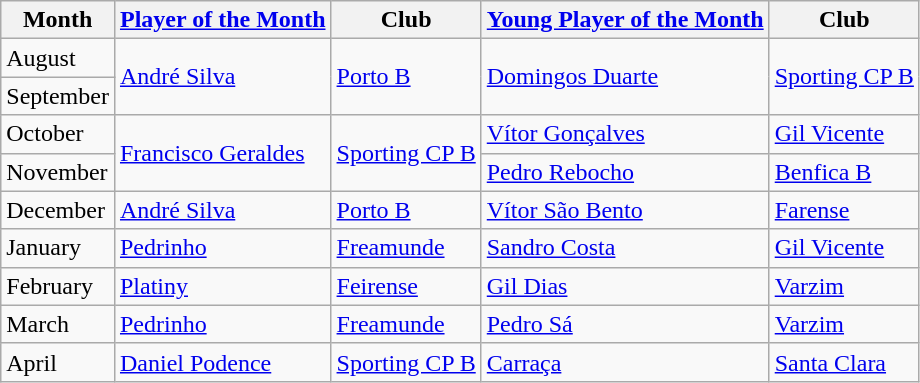<table class="wikitable">
<tr>
<th>Month</th>
<th><a href='#'>Player of the Month</a></th>
<th>Club</th>
<th><a href='#'>Young Player of the Month</a></th>
<th>Club</th>
</tr>
<tr>
<td>August</td>
<td rowspan=2> <a href='#'>André Silva</a></td>
<td rowspan=2><a href='#'>Porto B</a></td>
<td rowspan=2> <a href='#'>Domingos Duarte</a></td>
<td rowspan=2><a href='#'>Sporting CP B</a></td>
</tr>
<tr>
<td>September</td>
</tr>
<tr>
<td>October</td>
<td rowspan=2> <a href='#'>Francisco Geraldes</a></td>
<td rowspan=2><a href='#'>Sporting CP B</a></td>
<td> <a href='#'>Vítor Gonçalves</a></td>
<td><a href='#'>Gil Vicente</a></td>
</tr>
<tr>
<td>November</td>
<td> <a href='#'>Pedro Rebocho</a></td>
<td><a href='#'>Benfica B</a></td>
</tr>
<tr>
<td>December</td>
<td> <a href='#'>André Silva</a></td>
<td><a href='#'>Porto B</a></td>
<td> <a href='#'>Vítor São Bento</a></td>
<td><a href='#'>Farense</a></td>
</tr>
<tr>
<td>January</td>
<td> <a href='#'>Pedrinho</a></td>
<td><a href='#'>Freamunde</a></td>
<td> <a href='#'>Sandro Costa</a></td>
<td><a href='#'>Gil Vicente</a></td>
</tr>
<tr>
<td>February</td>
<td> <a href='#'>Platiny</a></td>
<td><a href='#'>Feirense</a></td>
<td> <a href='#'>Gil Dias</a></td>
<td><a href='#'>Varzim</a></td>
</tr>
<tr>
<td>March</td>
<td> <a href='#'>Pedrinho</a></td>
<td><a href='#'>Freamunde</a></td>
<td> <a href='#'>Pedro Sá</a></td>
<td><a href='#'>Varzim</a></td>
</tr>
<tr>
<td>April</td>
<td> <a href='#'>Daniel Podence</a></td>
<td><a href='#'>Sporting CP B</a></td>
<td> <a href='#'>Carraça</a></td>
<td><a href='#'>Santa Clara</a></td>
</tr>
</table>
